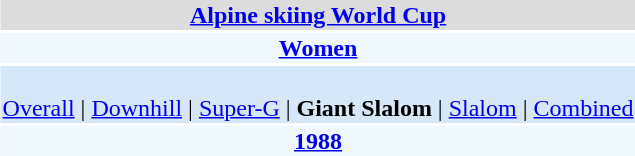<table align="right" class="toccolours" style="margin: 0 0 1em 1em;">
<tr>
<td colspan="2" align=center bgcolor=Gainsboro><strong><a href='#'>Alpine skiing World Cup</a></strong></td>
</tr>
<tr>
<td colspan="2" align=center bgcolor=AliceBlue><strong><a href='#'>Women</a></strong></td>
</tr>
<tr>
<td colspan="2" align=center bgcolor=D6E8F8><br><a href='#'>Overall</a> | 
<a href='#'>Downhill</a> | 
<a href='#'>Super-G</a> | 
<strong>Giant Slalom</strong> | 
<a href='#'>Slalom</a> | 
<a href='#'>Combined</a></td>
</tr>
<tr>
<td colspan="2" align=center bgcolor=AliceBlue><strong><a href='#'>1988</a></strong></td>
</tr>
</table>
